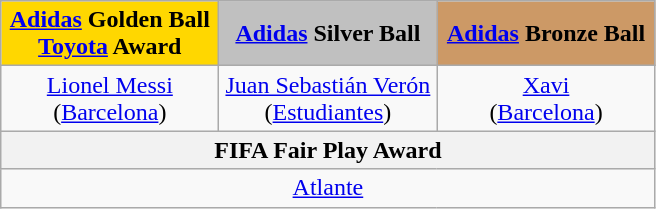<table class="wikitable" style="text-align:center">
<tr>
<th style="background:gold; width:33%"><a href='#'>Adidas</a> Golden Ball<br><a href='#'>Toyota</a> Award</th>
<th style="background:silver; width:33%"><a href='#'>Adidas</a> Silver Ball</th>
<th style="background:#CC9966; width:33%"><a href='#'>Adidas</a> Bronze Ball</th>
</tr>
<tr>
<td> <a href='#'>Lionel Messi</a><br>(<a href='#'>Barcelona</a>)</td>
<td> <a href='#'>Juan Sebastián Verón</a><br>(<a href='#'>Estudiantes</a>)</td>
<td> <a href='#'>Xavi</a><br>(<a href='#'>Barcelona</a>)</td>
</tr>
<tr>
<th colspan="3">FIFA Fair Play Award</th>
</tr>
<tr>
<td colspan="3"> <a href='#'>Atlante</a></td>
</tr>
</table>
